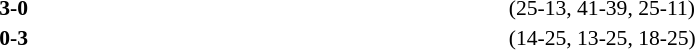<table width=100% cellspacing=1>
<tr>
<th width=20%></th>
<th width=12%></th>
<th width=20%></th>
<th width=33%></th>
<td></td>
</tr>
<tr style=font-size:90%>
<td align=right></td>
<td align=center><strong>3-0</strong></td>
<td></td>
<td>(25-13, 41-39, 25-11)</td>
<td></td>
</tr>
<tr style=font-size:90%>
<td align=right></td>
<td align=center><strong>0-3</strong></td>
<td></td>
<td>(14-25, 13-25, 18-25)</td>
</tr>
</table>
